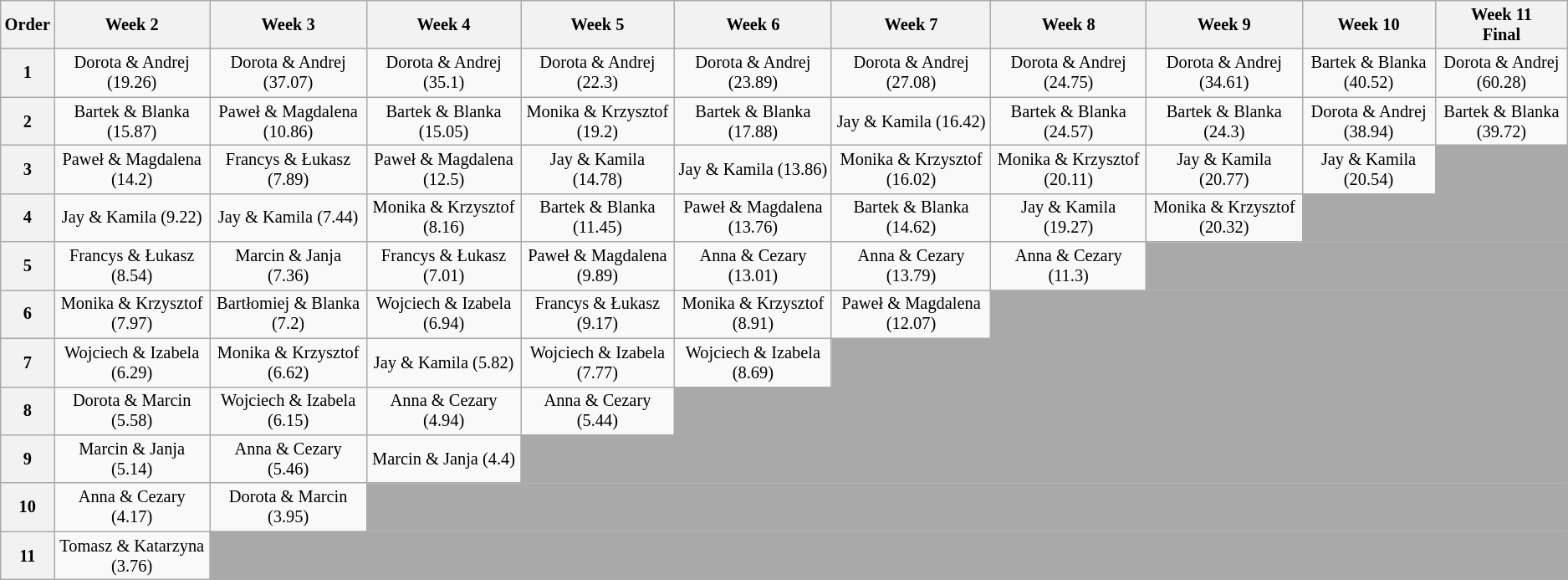<table class="wikitable" style="font-size:85%; text-align:center">
<tr>
<th>Order</th>
<th>Week 2</th>
<th>Week 3</th>
<th>Week 4</th>
<th>Week 5</th>
<th>Week 6</th>
<th>Week 7</th>
<th>Week 8</th>
<th>Week 9</th>
<th>Week 10</th>
<th>Week 11<br>Final</th>
</tr>
<tr>
<th>1</th>
<td>Dorota & Andrej (19.26)</td>
<td>Dorota & Andrej (37.07)</td>
<td>Dorota & Andrej (35.1)</td>
<td>Dorota & Andrej (22.3)</td>
<td>Dorota & Andrej (23.89)</td>
<td>Dorota & Andrej (27.08)</td>
<td>Dorota & Andrej (24.75)</td>
<td>Dorota & Andrej (34.61)</td>
<td>Bartek & Blanka (40.52)</td>
<td>Dorota & Andrej (60.28)</td>
</tr>
<tr>
<th>2</th>
<td>Bartek & Blanka (15.87)</td>
<td>Paweł & Magdalena (10.86)</td>
<td>Bartek & Blanka (15.05)</td>
<td>Monika & Krzysztof (19.2)</td>
<td>Bartek & Blanka (17.88)</td>
<td>Jay & Kamila (16.42)</td>
<td>Bartek & Blanka (24.57)</td>
<td>Bartek & Blanka (24.3)</td>
<td>Dorota & Andrej (38.94)</td>
<td>Bartek & Blanka (39.72)</td>
</tr>
<tr>
<th>3</th>
<td>Paweł & Magdalena (14.2)</td>
<td>Francys & Łukasz (7.89)</td>
<td>Paweł & Magdalena (12.5)</td>
<td>Jay & Kamila (14.78)</td>
<td>Jay & Kamila (13.86)</td>
<td>Monika & Krzysztof (16.02)</td>
<td>Monika & Krzysztof (20.11)</td>
<td>Jay & Kamila (20.77)</td>
<td>Jay & Kamila (20.54)</td>
<td style="background:darkgray" colspan="1"></td>
</tr>
<tr>
<th>4</th>
<td>Jay & Kamila (9.22)</td>
<td>Jay & Kamila (7.44)</td>
<td>Monika & Krzysztof (8.16)</td>
<td>Bartek & Blanka (11.45)</td>
<td>Paweł & Magdalena (13.76)</td>
<td>Bartek & Blanka (14.62)</td>
<td>Jay & Kamila (19.27)</td>
<td>Monika & Krzysztof (20.32)</td>
<td style="background:darkgray" colspan="2"></td>
</tr>
<tr>
<th>5</th>
<td>Francys & Łukasz (8.54)</td>
<td>Marcin & Janja (7.36)</td>
<td>Francys & Łukasz (7.01)</td>
<td>Paweł & Magdalena (9.89)</td>
<td>Anna & Cezary (13.01)</td>
<td>Anna & Cezary (13.79)</td>
<td>Anna & Cezary (11.3)</td>
<td style="background:darkgray" colspan="3"></td>
</tr>
<tr>
<th>6</th>
<td>Monika & Krzysztof (7.97)</td>
<td>Bartłomiej & Blanka (7.2)</td>
<td>Wojciech & Izabela (6.94)</td>
<td>Francys & Łukasz (9.17)</td>
<td>Monika & Krzysztof (8.91)</td>
<td>Paweł & Magdalena (12.07)</td>
<td style="background:darkgray" colspan="4"></td>
</tr>
<tr>
<th>7</th>
<td>Wojciech & Izabela (6.29)</td>
<td>Monika & Krzysztof (6.62)</td>
<td>Jay & Kamila (5.82)</td>
<td>Wojciech & Izabela (7.77)</td>
<td>Wojciech & Izabela (8.69)</td>
<td style="background:darkgray" colspan="5"></td>
</tr>
<tr>
<th>8</th>
<td>Dorota & Marcin (5.58)</td>
<td>Wojciech & Izabela (6.15)</td>
<td>Anna & Cezary (4.94)</td>
<td>Anna & Cezary (5.44)</td>
<td style="background:darkgray" colspan="6"></td>
</tr>
<tr>
<th>9</th>
<td>Marcin & Janja (5.14)</td>
<td>Anna & Cezary (5.46)</td>
<td>Marcin & Janja (4.4)</td>
<td style="background:darkgray" colspan="7"></td>
</tr>
<tr>
<th>10</th>
<td>Anna & Cezary (4.17)</td>
<td>Dorota & Marcin (3.95)</td>
<td style="background:darkgray" colspan="8"></td>
</tr>
<tr>
<th>11</th>
<td>Tomasz & Katarzyna (3.76)</td>
<td style="background:darkgray" colspan="9"></td>
</tr>
</table>
